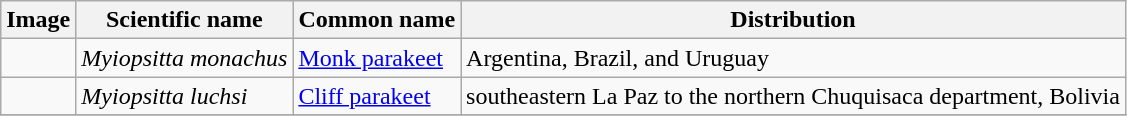<table class="wikitable">
<tr>
<th>Image</th>
<th>Scientific name</th>
<th>Common name</th>
<th>Distribution</th>
</tr>
<tr>
<td></td>
<td><em>Myiopsitta monachus</em></td>
<td><a href='#'>Monk parakeet</a></td>
<td>Argentina, Brazil, and Uruguay</td>
</tr>
<tr>
<td></td>
<td><em>Myiopsitta luchsi</em></td>
<td><a href='#'>Cliff parakeet</a></td>
<td>southeastern La Paz to the northern Chuquisaca department, Bolivia</td>
</tr>
<tr>
</tr>
</table>
